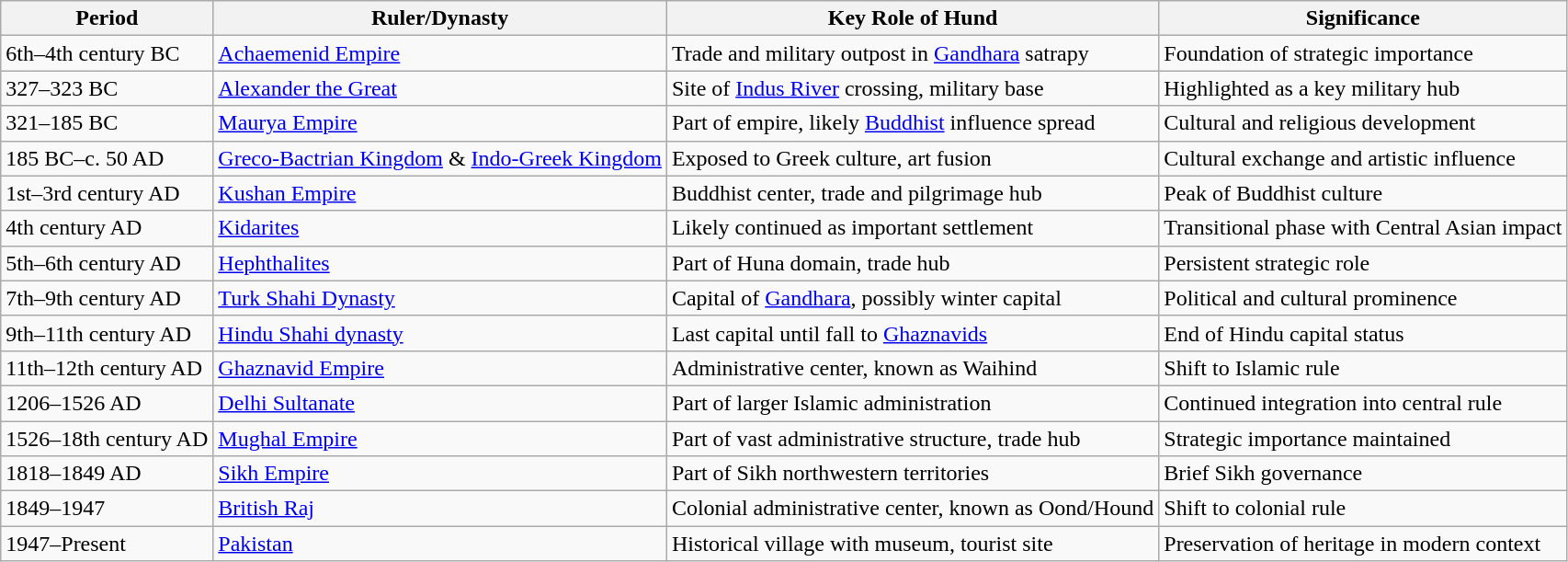<table class="wikitable sortable">
<tr>
<th>Period</th>
<th>Ruler/Dynasty</th>
<th>Key Role of Hund</th>
<th>Significance</th>
</tr>
<tr>
<td>6th–4th century BC</td>
<td><a href='#'>Achaemenid Empire</a></td>
<td>Trade and military outpost in <a href='#'>Gandhara</a> satrapy</td>
<td>Foundation of strategic importance</td>
</tr>
<tr>
<td>327–323 BC</td>
<td><a href='#'>Alexander the Great</a></td>
<td>Site of <a href='#'>Indus River</a> crossing, military base</td>
<td>Highlighted as a key military hub</td>
</tr>
<tr>
<td>321–185 BC</td>
<td><a href='#'>Maurya Empire</a></td>
<td>Part of empire, likely <a href='#'>Buddhist</a> influence spread</td>
<td>Cultural and religious development</td>
</tr>
<tr>
<td>185 BC–c. 50 AD</td>
<td><a href='#'>Greco-Bactrian Kingdom</a> & <a href='#'>Indo-Greek Kingdom</a></td>
<td>Exposed to Greek culture, art fusion</td>
<td>Cultural exchange and artistic influence</td>
</tr>
<tr>
<td>1st–3rd century AD</td>
<td><a href='#'>Kushan Empire</a></td>
<td>Buddhist center, trade and pilgrimage hub</td>
<td>Peak of Buddhist culture</td>
</tr>
<tr>
<td>4th century AD</td>
<td><a href='#'>Kidarites</a></td>
<td>Likely continued as important settlement</td>
<td>Transitional phase with Central Asian impact</td>
</tr>
<tr>
<td>5th–6th century AD</td>
<td><a href='#'>Hephthalites</a></td>
<td>Part of Huna domain, trade hub</td>
<td>Persistent strategic role</td>
</tr>
<tr>
<td>7th–9th century AD</td>
<td><a href='#'>Turk Shahi Dynasty</a></td>
<td>Capital of <a href='#'>Gandhara</a>, possibly winter capital</td>
<td>Political and cultural prominence</td>
</tr>
<tr>
<td>9th–11th century AD</td>
<td><a href='#'>Hindu Shahi dynasty</a></td>
<td>Last capital until fall to <a href='#'>Ghaznavids</a></td>
<td>End of Hindu capital status</td>
</tr>
<tr>
<td>11th–12th century AD</td>
<td><a href='#'>Ghaznavid Empire</a></td>
<td>Administrative center, known as Waihind</td>
<td>Shift to Islamic rule</td>
</tr>
<tr>
<td>1206–1526 AD</td>
<td><a href='#'>Delhi Sultanate</a></td>
<td>Part of larger Islamic administration</td>
<td>Continued integration into central rule</td>
</tr>
<tr>
<td>1526–18th century AD</td>
<td><a href='#'>Mughal Empire</a></td>
<td>Part of vast administrative structure, trade hub</td>
<td>Strategic importance maintained</td>
</tr>
<tr>
<td>1818–1849 AD</td>
<td><a href='#'>Sikh Empire</a></td>
<td>Part of Sikh northwestern territories</td>
<td>Brief Sikh governance</td>
</tr>
<tr>
<td>1849–1947</td>
<td><a href='#'>British Raj</a></td>
<td>Colonial administrative center, known as Oond/Hound</td>
<td>Shift to colonial rule</td>
</tr>
<tr>
<td>1947–Present</td>
<td><a href='#'>Pakistan</a></td>
<td>Historical village with museum, tourist site</td>
<td>Preservation of heritage in modern context</td>
</tr>
</table>
